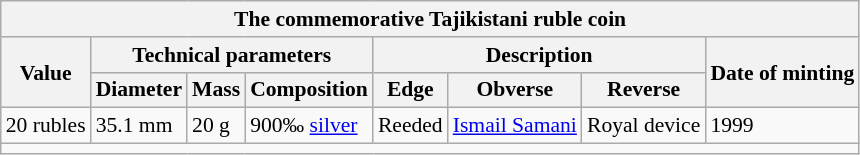<table class="wikitable" style="font-size: 90%">
<tr>
<th colspan="8">The commemorative Tajikistani ruble coin</th>
</tr>
<tr>
<th rowspan="2">Value</th>
<th colspan="3">Technical parameters</th>
<th colspan="3">Description</th>
<th rowspan="2">Date of minting</th>
</tr>
<tr>
<th>Diameter</th>
<th>Mass</th>
<th>Composition</th>
<th>Edge</th>
<th>Obverse</th>
<th>Reverse</th>
</tr>
<tr>
<td>20 rubles</td>
<td>35.1 mm</td>
<td>20 g</td>
<td>900‰ <a href='#'>silver</a></td>
<td>Reeded</td>
<td><a href='#'>Ismail Samani</a></td>
<td>Royal device</td>
<td>1999</td>
</tr>
<tr>
<td colspan="8"></td>
</tr>
</table>
